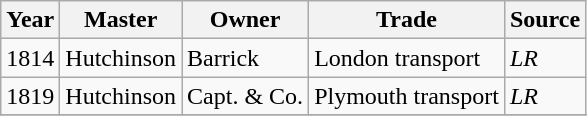<table class="sortable wikitable">
<tr>
<th>Year</th>
<th>Master</th>
<th>Owner</th>
<th>Trade</th>
<th>Source</th>
</tr>
<tr>
<td>1814</td>
<td>Hutchinson</td>
<td>Barrick</td>
<td>London transport</td>
<td><em>LR</em></td>
</tr>
<tr>
<td>1819</td>
<td>Hutchinson</td>
<td>Capt. & Co.</td>
<td>Plymouth transport</td>
<td><em>LR</em></td>
</tr>
<tr>
</tr>
</table>
